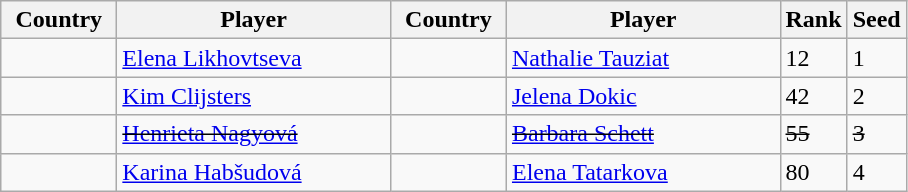<table class="sortable wikitable">
<tr>
<th width="70">Country</th>
<th width="175">Player</th>
<th width="70">Country</th>
<th width="175">Player</th>
<th>Rank</th>
<th>Seed</th>
</tr>
<tr>
<td></td>
<td><a href='#'>Elena Likhovtseva</a></td>
<td></td>
<td><a href='#'>Nathalie Tauziat</a></td>
<td>12</td>
<td>1</td>
</tr>
<tr>
<td></td>
<td><a href='#'>Kim Clijsters</a></td>
<td></td>
<td><a href='#'>Jelena Dokic</a></td>
<td>42</td>
<td>2</td>
</tr>
<tr>
<td><s></s></td>
<td><s><a href='#'>Henrieta Nagyová</a></s></td>
<td><s></s></td>
<td><s><a href='#'>Barbara Schett</a></s></td>
<td><s>55</s></td>
<td><s>3</s></td>
</tr>
<tr>
<td></td>
<td><a href='#'>Karina Habšudová</a></td>
<td></td>
<td><a href='#'>Elena Tatarkova</a></td>
<td>80</td>
<td>4</td>
</tr>
</table>
